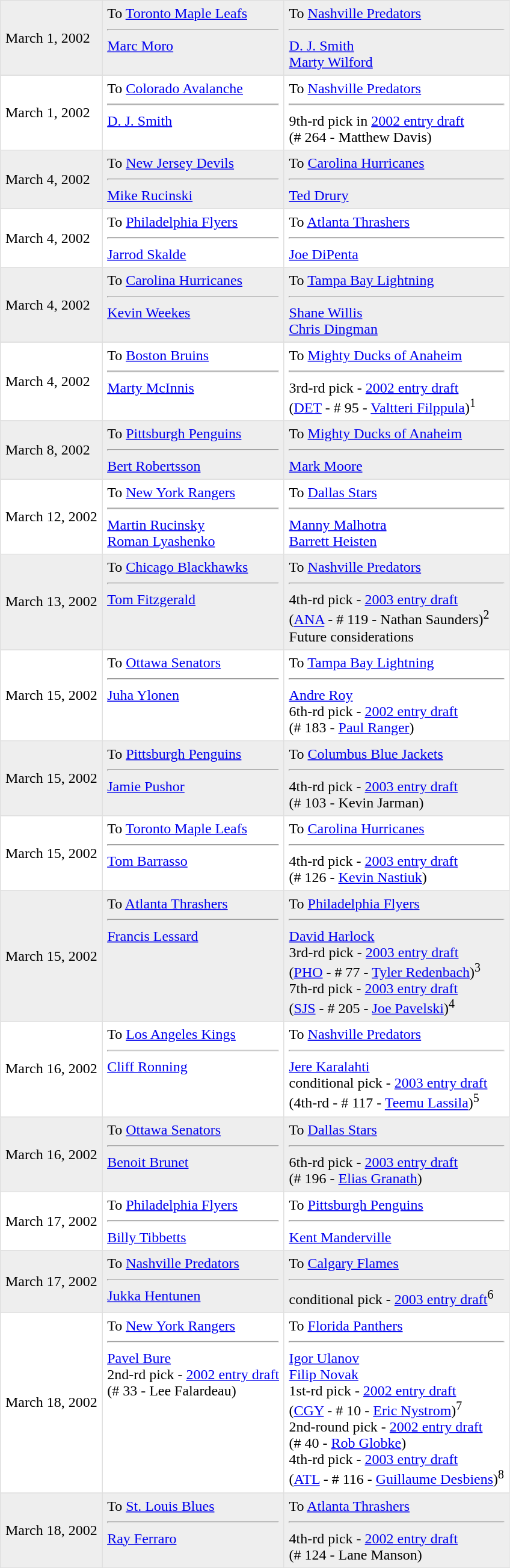<table border=1 style="border-collapse:collapse" bordercolor="#DFDFDF"  cellpadding="5">
<tr bgcolor="#eeeeee">
<td>March 1, 2002</td>
<td valign="top">To <a href='#'>Toronto Maple Leafs</a> <hr><a href='#'>Marc Moro</a></td>
<td valign="top">To <a href='#'>Nashville Predators</a> <hr><a href='#'>D. J. Smith</a> <br><a href='#'>Marty Wilford</a></td>
</tr>
<tr>
</tr>
<tr>
<td>March 1, 2002</td>
<td valign="top">To <a href='#'>Colorado Avalanche</a> <hr><a href='#'>D. J. Smith</a></td>
<td valign="top">To <a href='#'>Nashville Predators</a> <hr>9th-rd pick in <a href='#'>2002 entry draft</a> <br>(# 264 - Matthew Davis)</td>
</tr>
<tr bgcolor="#eeeeee">
<td>March 4, 2002</td>
<td valign="top">To <a href='#'>New Jersey Devils</a> <hr><a href='#'>Mike Rucinski</a></td>
<td valign="top">To <a href='#'>Carolina Hurricanes</a> <hr><a href='#'>Ted Drury</a></td>
</tr>
<tr>
</tr>
<tr>
<td>March 4, 2002</td>
<td valign="top">To <a href='#'>Philadelphia Flyers</a> <hr><a href='#'>Jarrod Skalde</a></td>
<td valign="top">To <a href='#'>Atlanta Thrashers</a> <hr><a href='#'>Joe DiPenta</a></td>
</tr>
<tr bgcolor="#eeeeee">
<td>March 4, 2002</td>
<td valign="top">To <a href='#'>Carolina Hurricanes</a> <hr><a href='#'>Kevin Weekes</a></td>
<td valign="top">To <a href='#'>Tampa Bay Lightning</a> <hr><a href='#'>Shane Willis</a> <br><a href='#'>Chris Dingman</a></td>
</tr>
<tr>
</tr>
<tr>
<td>March 4, 2002</td>
<td valign="top">To <a href='#'>Boston Bruins</a> <hr><a href='#'>Marty McInnis</a></td>
<td valign="top">To <a href='#'>Mighty Ducks of Anaheim</a> <hr>3rd-rd pick - <a href='#'>2002 entry draft</a> <br>(<a href='#'>DET</a> - # 95 - <a href='#'>Valtteri Filppula</a>)<sup>1</sup></td>
</tr>
<tr bgcolor="#eeeeee">
<td>March 8, 2002</td>
<td valign="top">To <a href='#'>Pittsburgh Penguins</a> <hr><a href='#'>Bert Robertsson</a></td>
<td valign="top">To <a href='#'>Mighty Ducks of Anaheim</a> <hr><a href='#'>Mark Moore</a></td>
</tr>
<tr>
</tr>
<tr>
<td>March 12, 2002</td>
<td valign="top">To <a href='#'>New York Rangers</a> <hr><a href='#'>Martin Rucinsky</a><br><a href='#'>Roman Lyashenko</a></td>
<td valign="top">To <a href='#'>Dallas Stars</a> <hr><a href='#'>Manny Malhotra</a> <br><a href='#'>Barrett Heisten</a></td>
</tr>
<tr bgcolor="#eeeeee">
<td>March 13, 2002</td>
<td valign="top">To <a href='#'>Chicago Blackhawks</a> <hr><a href='#'>Tom Fitzgerald</a></td>
<td valign="top">To <a href='#'>Nashville Predators</a> <hr>4th-rd pick - <a href='#'>2003 entry draft</a> <br>(<a href='#'>ANA</a> - # 119 - Nathan Saunders)<sup>2</sup><br>Future considerations</td>
</tr>
<tr>
<td>March 15, 2002</td>
<td valign="top">To <a href='#'>Ottawa Senators</a> <hr><a href='#'>Juha Ylonen</a></td>
<td valign="top">To <a href='#'>Tampa Bay Lightning</a> <hr><a href='#'>Andre Roy</a> <br>6th-rd pick - <a href='#'>2002 entry draft</a> <br>(# 183 - <a href='#'>Paul Ranger</a>)</td>
</tr>
<tr bgcolor="#eeeeee">
<td>March 15, 2002</td>
<td valign="top">To <a href='#'>Pittsburgh Penguins</a> <hr><a href='#'>Jamie Pushor</a></td>
<td valign="top">To <a href='#'>Columbus Blue Jackets</a> <hr>4th-rd pick - <a href='#'>2003 entry draft</a> <br>(# 103 - Kevin Jarman)</td>
</tr>
<tr>
<td>March 15, 2002</td>
<td valign="top">To <a href='#'>Toronto Maple Leafs</a> <hr><a href='#'>Tom Barrasso</a></td>
<td valign="top">To <a href='#'>Carolina Hurricanes</a> <hr>4th-rd pick - <a href='#'>2003 entry draft</a> <br>(# 126 - <a href='#'>Kevin Nastiuk</a>)</td>
</tr>
<tr bgcolor="#eeeeee">
<td>March 15, 2002</td>
<td valign="top">To <a href='#'>Atlanta Thrashers</a> <hr><a href='#'>Francis Lessard</a></td>
<td valign="top">To <a href='#'>Philadelphia Flyers</a> <hr><a href='#'>David Harlock</a><br>3rd-rd pick - <a href='#'>2003 entry draft</a> <br>(<a href='#'>PHO</a> - # 77 - <a href='#'>Tyler Redenbach</a>)<sup>3</sup><br>7th-rd pick - <a href='#'>2003 entry draft</a> <br>(<a href='#'>SJS</a> - # 205 - <a href='#'>Joe Pavelski</a>)<sup>4</sup></td>
</tr>
<tr>
<td>March 16, 2002</td>
<td valign="top">To <a href='#'>Los Angeles Kings</a> <hr><a href='#'>Cliff Ronning</a></td>
<td valign="top">To <a href='#'>Nashville Predators</a> <hr><a href='#'>Jere Karalahti</a><br>conditional pick - <a href='#'>2003 entry draft</a><br>(4th-rd - # 117 - <a href='#'>Teemu Lassila</a>)<sup>5</sup></td>
</tr>
<tr bgcolor="#eeeeee">
<td>March 16, 2002</td>
<td valign="top">To <a href='#'>Ottawa Senators</a> <hr><a href='#'>Benoit Brunet</a></td>
<td valign="top">To <a href='#'>Dallas Stars</a> <hr>6th-rd pick - <a href='#'>2003 entry draft</a> <br>(# 196 - <a href='#'>Elias Granath</a>)</td>
</tr>
<tr>
<td>March 17, 2002</td>
<td valign="top">To <a href='#'>Philadelphia Flyers</a> <hr><a href='#'>Billy Tibbetts</a></td>
<td valign="top">To <a href='#'>Pittsburgh Penguins</a> <hr><a href='#'>Kent Manderville</a></td>
</tr>
<tr bgcolor="#eeeeee">
<td>March 17, 2002</td>
<td valign="top">To <a href='#'>Nashville Predators</a> <hr><a href='#'>Jukka Hentunen</a></td>
<td valign="top">To <a href='#'>Calgary Flames</a> <hr>conditional pick - <a href='#'>2003 entry draft</a><sup>6</sup></td>
</tr>
<tr>
<td>March 18, 2002</td>
<td valign="top">To <a href='#'>New York Rangers</a> <hr><a href='#'>Pavel Bure</a><br>2nd-rd pick - <a href='#'>2002 entry draft</a><br>(# 33 - Lee Falardeau)</td>
<td valign="top">To <a href='#'>Florida Panthers</a> <hr><a href='#'>Igor Ulanov</a><br><a href='#'>Filip Novak</a><br>1st-rd pick - <a href='#'>2002 entry draft</a><br>(<a href='#'>CGY</a> - # 10 - <a href='#'>Eric Nystrom</a>)<sup>7</sup><br>2nd-round pick - <a href='#'>2002 entry draft</a><br>(# 40 - <a href='#'>Rob Globke</a>)<br>4th-rd pick - <a href='#'>2003 entry draft</a><br>(<a href='#'>ATL</a> - # 116 - <a href='#'>Guillaume Desbiens</a>)<sup>8</sup></td>
</tr>
<tr bgcolor="#eeeeee">
<td>March 18, 2002</td>
<td valign="top">To <a href='#'>St. Louis Blues</a> <hr><a href='#'>Ray Ferraro</a></td>
<td valign="top">To <a href='#'>Atlanta Thrashers</a> <hr>4th-rd pick - <a href='#'>2002 entry draft</a> <br>(# 124 - Lane Manson)</td>
</tr>
<tr>
</tr>
</table>
